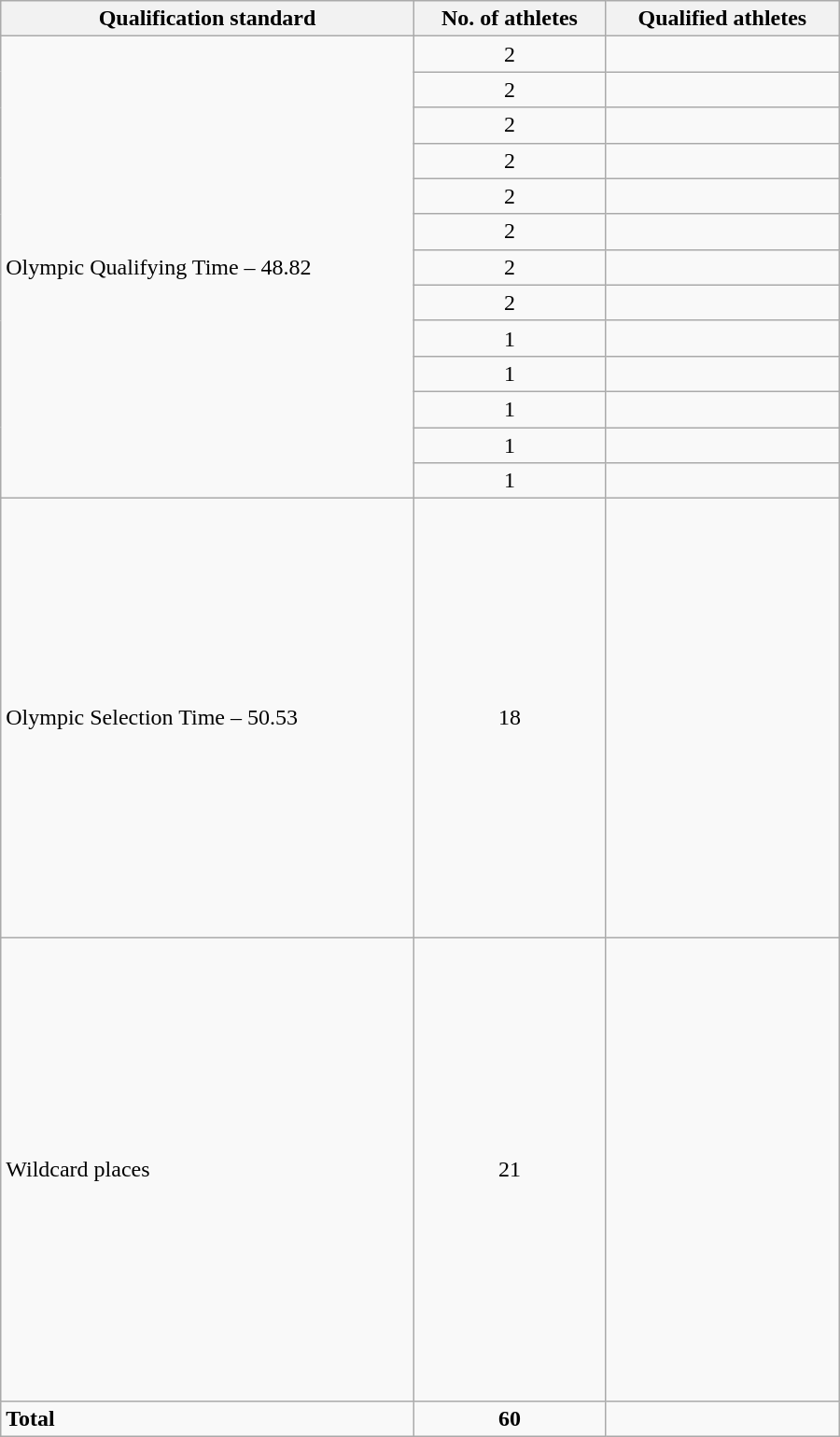<table class=wikitable style="text-align:left" width=600>
<tr>
<th>Qualification standard</th>
<th>No. of athletes</th>
<th>Qualified athletes</th>
</tr>
<tr>
<td rowspan="13">Olympic Qualifying Time – 48.82</td>
<td align=center>2</td>
<td><br></td>
</tr>
<tr>
<td align=center>2</td>
<td><br></td>
</tr>
<tr>
<td align=center>2</td>
<td><br></td>
</tr>
<tr>
<td align=center>2</td>
<td><br></td>
</tr>
<tr>
<td align=center>2</td>
<td><br></td>
</tr>
<tr>
<td align=center>2</td>
<td><br></td>
</tr>
<tr>
<td align=center>2</td>
<td><br></td>
</tr>
<tr>
<td align=center>2</td>
<td><br></td>
</tr>
<tr>
<td align=center>1</td>
<td></td>
</tr>
<tr>
<td align=center>1</td>
<td></td>
</tr>
<tr>
<td align=center>1</td>
<td></td>
</tr>
<tr>
<td align=center>1</td>
<td></td>
</tr>
<tr>
<td align=center>1</td>
<td></td>
</tr>
<tr>
<td rowspan="1">Olympic Selection Time – 50.53</td>
<td align=center>18</td>
<td><br> <br><br> <br><br>  <br>  <br>  <br>  <br>  <br><br>   <br> <br><br><br> <br> <br></td>
</tr>
<tr>
<td rowspan="1">Wildcard places</td>
<td align=center>21</td>
<td><br><br><br><br><br><br><br><br><br><br><br><br><br><br><br><br><br><br></td>
</tr>
<tr>
<td><strong>Total</strong></td>
<td align=center><strong>60</strong></td>
<td></td>
</tr>
</table>
